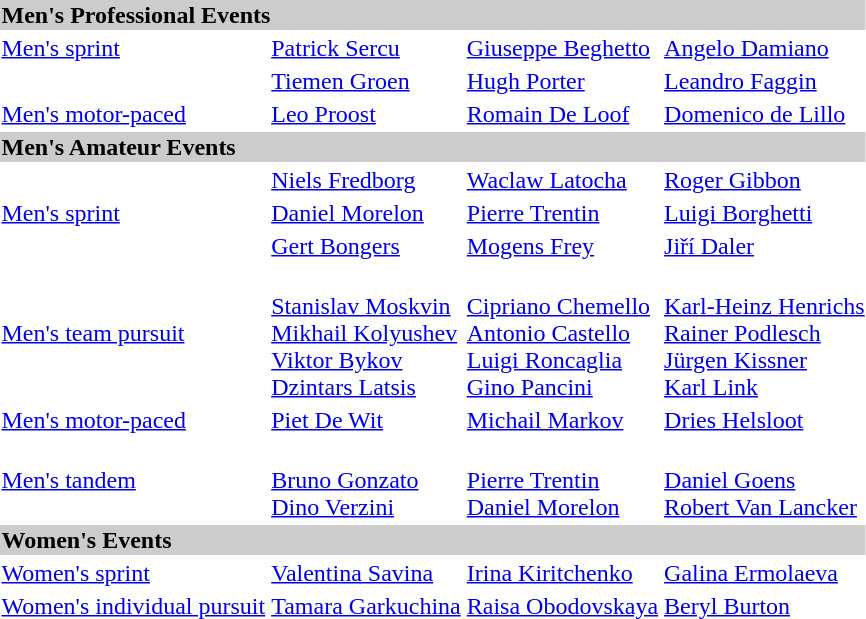<table>
<tr bgcolor="#cccccc">
<td colspan=7><strong>Men's Professional Events</strong></td>
</tr>
<tr>
<td><a href='#'>Men's sprint</a> <br></td>
<td><a href='#'>Patrick Sercu</a><br></td>
<td><a href='#'>Giuseppe Beghetto</a><br></td>
<td><a href='#'>Angelo Damiano</a><br></td>
</tr>
<tr>
<td><br></td>
<td><a href='#'>Tiemen Groen</a><br></td>
<td><a href='#'>Hugh Porter</a><br></td>
<td><a href='#'>Leandro Faggin</a><br></td>
</tr>
<tr>
<td><a href='#'>Men's motor-paced</a><br></td>
<td><a href='#'>Leo Proost</a><br></td>
<td><a href='#'>Romain De Loof</a><br></td>
<td><a href='#'>Domenico de Lillo </a><br></td>
</tr>
<tr bgcolor="#cccccc">
<td colspan=7><strong>Men's Amateur Events</strong></td>
</tr>
<tr>
<td><br></td>
<td><a href='#'>Niels Fredborg</a><br></td>
<td><a href='#'>Waclaw Latocha</a><br></td>
<td><a href='#'>Roger Gibbon</a> <br></td>
</tr>
<tr>
<td><a href='#'>Men's sprint</a> <br></td>
<td><a href='#'>Daniel Morelon</a> <br></td>
<td><a href='#'>Pierre Trentin</a><br></td>
<td><a href='#'>Luigi Borghetti</a><br></td>
</tr>
<tr>
<td><br></td>
<td><a href='#'>Gert Bongers</a><br></td>
<td><a href='#'>Mogens Frey</a><br></td>
<td><a href='#'>Jiří Daler</a><br></td>
</tr>
<tr>
<td><a href='#'>Men's team pursuit</a><br></td>
<td> <br> <a href='#'>Stanislav Moskvin</a><br> <a href='#'>Mikhail Kolyushev</a><br> <a href='#'>Viktor Bykov</a><br> <a href='#'>Dzintars Latsis</a></td>
<td> <br> <a href='#'>Cipriano Chemello</a><br> <a href='#'>Antonio Castello</a><br> <a href='#'>Luigi Roncaglia</a><br> <a href='#'>Gino Pancini</a></td>
<td> <br> <a href='#'>Karl-Heinz Henrichs</a><br> <a href='#'>Rainer Podlesch</a><br> <a href='#'>Jürgen Kissner</a><br> <a href='#'>Karl Link</a></td>
</tr>
<tr>
<td><a href='#'>Men's motor-paced</a><br></td>
<td><a href='#'>Piet De Wit</a><br></td>
<td><a href='#'>Michail Markov</a><br></td>
<td><a href='#'>Dries Helsloot</a><br></td>
</tr>
<tr>
<td><a href='#'>Men's tandem</a><br></td>
<td> <br><a href='#'>Bruno Gonzato</a><br> <a href='#'>Dino Verzini</a></td>
<td> <br><a href='#'>Pierre Trentin</a><br><a href='#'>Daniel Morelon</a></td>
<td> <br><a href='#'>Daniel Goens</a><br> <a href='#'>Robert Van Lancker</a></td>
</tr>
<tr bgcolor="#cccccc">
<td colspan=7><strong>Women's Events</strong></td>
</tr>
<tr>
<td><a href='#'>Women's sprint</a><br></td>
<td><a href='#'>Valentina Savina</a><br></td>
<td><a href='#'>Irina Kiritchenko</a><br></td>
<td><a href='#'>Galina Ermolaeva</a><br></td>
</tr>
<tr>
<td><a href='#'>Women's individual pursuit</a><br></td>
<td><a href='#'>Tamara Garkuchina</a><br></td>
<td><a href='#'>Raisa Obodovskaya</a><br></td>
<td><a href='#'>Beryl Burton</a><br></td>
</tr>
</table>
